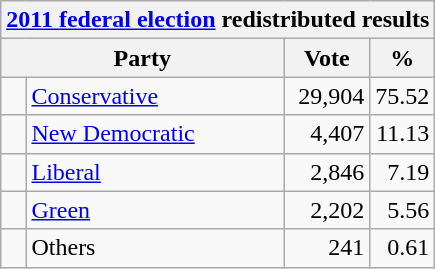<table class="wikitable">
<tr>
<th colspan="4"><a href='#'>2011 federal election</a> redistributed results</th>
</tr>
<tr>
<th bgcolor="#DDDDFF" width="130px" colspan="2">Party</th>
<th bgcolor="#DDDDFF" width="50px">Vote</th>
<th bgcolor="#DDDDFF" width="30px">%</th>
</tr>
<tr>
<td> </td>
<td><a href='#'>Conservative</a></td>
<td align=right>29,904</td>
<td align=right>75.52</td>
</tr>
<tr>
<td> </td>
<td><a href='#'>New Democratic</a></td>
<td align=right>4,407</td>
<td align=right>11.13</td>
</tr>
<tr>
<td> </td>
<td><a href='#'>Liberal</a></td>
<td align=right>2,846</td>
<td align=right>7.19</td>
</tr>
<tr>
<td> </td>
<td><a href='#'>Green</a></td>
<td align=right>2,202</td>
<td align=right>5.56</td>
</tr>
<tr>
<td> </td>
<td>Others</td>
<td align=right>241</td>
<td align=right>0.61</td>
</tr>
</table>
